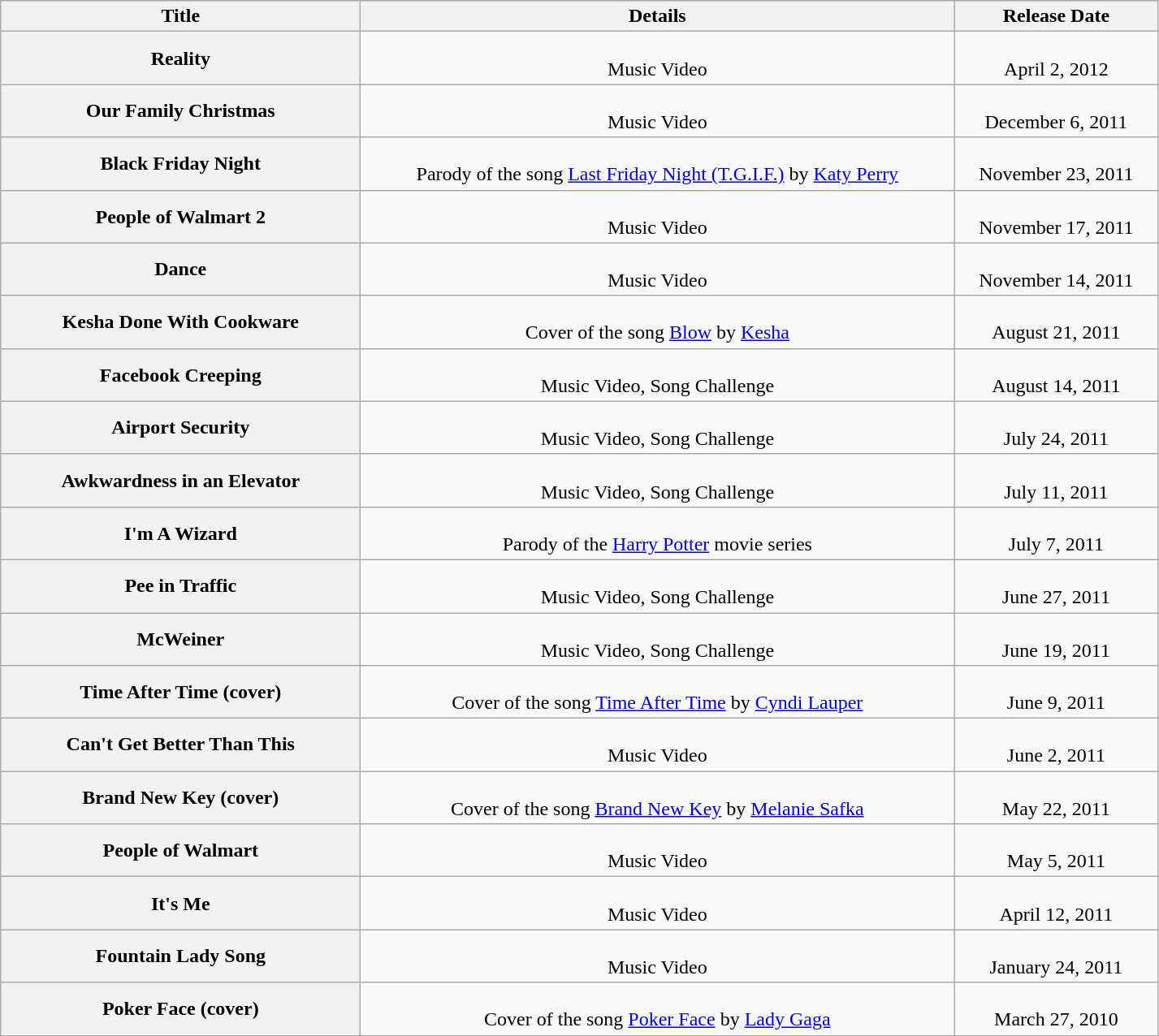<table class="wikitable plainrowheaders" style="text-align:center;">
<tr>
<th style="width:18em;">Title</th>
<th style="width:30em;">Details</th>
<th style="width:10em;">Release Date</th>
</tr>
<tr>
<th scope="row">Reality</th>
<td><br>Music Video</td>
<td><br>April 2, 2012</td>
</tr>
<tr>
<th scope="row">Our Family Christmas</th>
<td><br>Music Video</td>
<td><br>December 6, 2011</td>
</tr>
<tr>
<th scope="row">Black Friday Night</th>
<td><br>Parody of the song <a href='#'>Last Friday Night (T.G.I.F.)</a> by <a href='#'>Katy Perry</a></td>
<td><br>November 23, 2011</td>
</tr>
<tr>
<th scope="row">People of Walmart 2</th>
<td><br>Music Video</td>
<td><br>November 17, 2011</td>
</tr>
<tr>
<th scope="row">Dance</th>
<td><br>Music Video</td>
<td><br>November 14, 2011</td>
</tr>
<tr>
<th scope="row">Kesha Done With Cookware</th>
<td><br>Cover of the song <a href='#'>Blow</a> by <a href='#'>Kesha</a></td>
<td><br>August 21, 2011</td>
</tr>
<tr>
<th scope="row">Facebook Creeping</th>
<td><br>Music Video, Song Challenge</td>
<td><br>August 14, 2011</td>
</tr>
<tr>
<th scope="row">Airport Security</th>
<td><br>Music Video, Song Challenge</td>
<td><br>July 24, 2011</td>
</tr>
<tr>
<th scope="row">Awkwardness in an Elevator</th>
<td><br>Music Video, Song Challenge</td>
<td><br>July 11, 2011</td>
</tr>
<tr>
<th scope="row">I'm A Wizard</th>
<td><br>Parody of the <a href='#'>Harry Potter</a> movie series</td>
<td><br>July 7, 2011</td>
</tr>
<tr>
<th scope="row">Pee in Traffic</th>
<td><br>Music Video, Song Challenge</td>
<td><br>June 27, 2011</td>
</tr>
<tr>
<th scope="row">McWeiner</th>
<td><br>Music Video, Song Challenge</td>
<td><br>June 19, 2011</td>
</tr>
<tr>
<th scope="row">Time After Time (cover)</th>
<td><br>Cover of the song <a href='#'>Time After Time</a> by <a href='#'>Cyndi Lauper</a></td>
<td><br>June 9, 2011</td>
</tr>
<tr>
<th scope="row">Can't Get Better Than This</th>
<td><br>Music Video</td>
<td><br>June 2, 2011</td>
</tr>
<tr>
<th scope="row">Brand New Key (cover)</th>
<td><br>Cover of the song <a href='#'>Brand New Key</a> by <a href='#'>Melanie Safka</a></td>
<td><br>May 22, 2011</td>
</tr>
<tr>
<th scope="row">People of Walmart</th>
<td><br>Music Video</td>
<td><br>May 5, 2011</td>
</tr>
<tr>
<th scope="row">It's Me</th>
<td><br>Music Video</td>
<td><br>April 12, 2011</td>
</tr>
<tr>
<th scope="row">Fountain Lady Song</th>
<td><br>Music Video</td>
<td><br>January 24, 2011</td>
</tr>
<tr>
<th scope="row">Poker Face (cover)</th>
<td><br>Cover of the song <a href='#'>Poker Face</a> by <a href='#'>Lady Gaga</a></td>
<td><br>March 27, 2010</td>
</tr>
</table>
